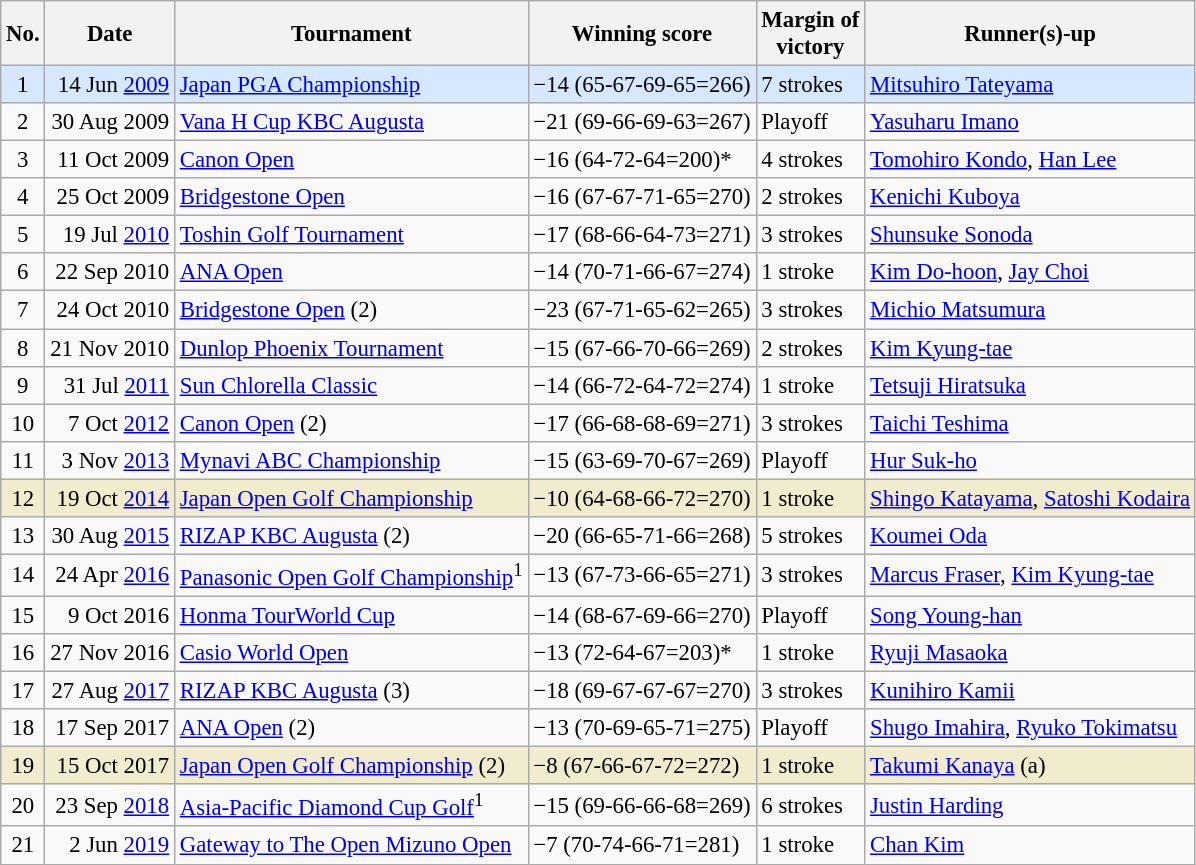<table class="wikitable" style="font-size:95%;">
<tr>
<th>No.</th>
<th>Date</th>
<th>Tournament</th>
<th>Winning score</th>
<th>Margin of<br>victory</th>
<th>Runner(s)-up</th>
</tr>
<tr style="background:#D6E8FF;">
<td align=center>1</td>
<td align=right>14 Jun <a href='#'>2009</a></td>
<td><a href='#'>Japan PGA Championship</a></td>
<td>−14 (65-67-69-65=266)</td>
<td>7 strokes</td>
<td> <a href='#'>Mitsuhiro Tateyama</a></td>
</tr>
<tr>
<td align=center>2</td>
<td align=right>30 Aug 2009</td>
<td><a href='#'>Vana H Cup KBC Augusta</a></td>
<td>−21 (69-66-69-63=267)</td>
<td>Playoff</td>
<td> <a href='#'>Yasuharu Imano</a></td>
</tr>
<tr>
<td align=center>3</td>
<td align=right>11 Oct 2009</td>
<td><a href='#'>Canon Open</a></td>
<td>−16 (64-72-64=200)*</td>
<td>4 strokes</td>
<td> <a href='#'>Tomohiro Kondo</a>,  <a href='#'>Han Lee</a></td>
</tr>
<tr>
<td align=center>4</td>
<td align=right>25 Oct 2009</td>
<td><a href='#'>Bridgestone Open</a></td>
<td>−16 (67-67-71-65=270)</td>
<td>2 strokes</td>
<td> <a href='#'>Kenichi Kuboya</a></td>
</tr>
<tr>
<td align=center>5</td>
<td align=right>19 Jul <a href='#'>2010</a></td>
<td><a href='#'>Toshin Golf Tournament</a></td>
<td>−17 (68-66-64-73=271)</td>
<td>3 strokes</td>
<td> <a href='#'>Shunsuke Sonoda</a></td>
</tr>
<tr>
<td align=center>6</td>
<td align=right>22 Sep 2010</td>
<td><a href='#'>ANA Open</a></td>
<td>−14 (70-71-66-67=274)</td>
<td>1 stroke</td>
<td> <a href='#'>Kim Do-hoon</a>,  <a href='#'>Jay Choi</a></td>
</tr>
<tr>
<td align=center>7</td>
<td align=right>24 Oct 2010</td>
<td><a href='#'>Bridgestone Open</a> (2)</td>
<td>−23 (67-71-65-62=265)</td>
<td>3 strokes</td>
<td> <a href='#'>Michio Matsumura</a></td>
</tr>
<tr>
<td align=center>8</td>
<td align=right>21 Nov 2010</td>
<td><a href='#'>Dunlop Phoenix Tournament</a></td>
<td>−15 (67-66-70-66=269)</td>
<td>2 strokes</td>
<td> <a href='#'>Kim Kyung-tae</a></td>
</tr>
<tr>
<td align=center>9</td>
<td align=right>31 Jul <a href='#'>2011</a></td>
<td><a href='#'>Sun Chlorella Classic</a></td>
<td>−14 (66-72-64-72=274)</td>
<td>1 stroke</td>
<td> <a href='#'>Tetsuji Hiratsuka</a></td>
</tr>
<tr>
<td align=center>10</td>
<td align=right>7 Oct <a href='#'>2012</a></td>
<td><a href='#'>Canon Open</a> (2)</td>
<td>−17 (66-68-68-69=271)</td>
<td>3 strokes</td>
<td> <a href='#'>Taichi Teshima</a></td>
</tr>
<tr>
<td align=center>11</td>
<td align=right>3 Nov <a href='#'>2013</a></td>
<td><a href='#'>Mynavi ABC Championship</a></td>
<td>−15 (63-69-70-67=269)</td>
<td>Playoff</td>
<td> <a href='#'>Hur Suk-ho</a></td>
</tr>
<tr style="background:#f2ecce;">
<td align=center>12</td>
<td align=right>19 Oct <a href='#'>2014</a></td>
<td><a href='#'>Japan Open Golf Championship</a></td>
<td>−10 (64-68-66-72=270)</td>
<td>1 stroke</td>
<td> <a href='#'>Shingo Katayama</a>,  <a href='#'>Satoshi Kodaira</a></td>
</tr>
<tr>
<td align=center>13</td>
<td align=right>30 Aug <a href='#'>2015</a></td>
<td><a href='#'>RIZAP KBC Augusta</a> (2)</td>
<td>−20 (66-65-71-66=268)</td>
<td>5 strokes</td>
<td> <a href='#'>Koumei Oda</a></td>
</tr>
<tr>
<td align=center>14</td>
<td align=right>24 Apr <a href='#'>2016</a></td>
<td><a href='#'>Panasonic Open Golf Championship</a><sup>1</sup></td>
<td>−13 (67-73-66-65=271)</td>
<td>3 strokes</td>
<td> <a href='#'>Marcus Fraser</a>,  <a href='#'>Kim Kyung-tae</a></td>
</tr>
<tr>
<td align=center>15</td>
<td align=right>9 Oct 2016</td>
<td><a href='#'>Honma TourWorld Cup</a></td>
<td>−14 (68-67-69-66=270)</td>
<td>Playoff</td>
<td> <a href='#'>Song Young-han</a></td>
</tr>
<tr>
<td align=center>16</td>
<td align=right>27 Nov 2016</td>
<td><a href='#'>Casio World Open</a></td>
<td>−13 (72-64-67=203)*</td>
<td>1 stroke</td>
<td> <a href='#'>Ryuji Masaoka</a></td>
</tr>
<tr>
<td align=center>17</td>
<td align=right>27 Aug <a href='#'>2017</a></td>
<td><a href='#'>RIZAP KBC Augusta</a> (3)</td>
<td>−18 (69-67-67-67=270)</td>
<td>3 strokes</td>
<td> <a href='#'>Kunihiro Kamii</a></td>
</tr>
<tr>
<td align=center>18</td>
<td align=right>17 Sep 2017</td>
<td><a href='#'>ANA Open</a> (2)</td>
<td>−13 (70-69-65-71=275)</td>
<td>Playoff</td>
<td> <a href='#'>Shugo Imahira</a>,  <a href='#'>Ryuko Tokimatsu</a></td>
</tr>
<tr style="background:#f2ecce;">
<td align=center>19</td>
<td align=right>15 Oct 2017</td>
<td><a href='#'>Japan Open Golf Championship</a> (2)</td>
<td>−8 (67-66-67-72=272)</td>
<td>1 stroke</td>
<td> <a href='#'>Takumi Kanaya</a> (a)</td>
</tr>
<tr>
<td align=center>20</td>
<td align=right>23 Sep <a href='#'>2018</a></td>
<td><a href='#'>Asia-Pacific Diamond Cup Golf</a><sup>1</sup></td>
<td>−15 (69-66-66-68=269)</td>
<td>6 strokes</td>
<td> <a href='#'>Justin Harding</a></td>
</tr>
<tr>
<td align=center>21</td>
<td align=right>2 Jun <a href='#'>2019</a></td>
<td><a href='#'>Gateway to The Open Mizuno Open</a></td>
<td>−7 (70-74-66-71=281)</td>
<td>1 stroke</td>
<td> <a href='#'>Chan Kim</a></td>
</tr>
</table>
